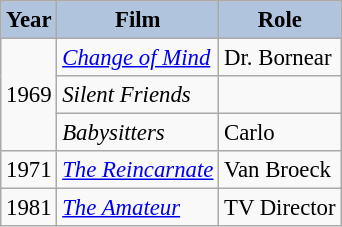<table class="wikitable" style="font-size:95%;">
<tr>
<th style="background:#B0C4DE;">Year</th>
<th style="background:#B0C4DE;">Film</th>
<th style="background:#B0C4DE;">Role</th>
</tr>
<tr>
<td rowspan=3>1969</td>
<td><em><a href='#'>Change of Mind</a></em></td>
<td>Dr. Bornear</td>
</tr>
<tr>
<td><em>Silent Friends</em></td>
<td></td>
</tr>
<tr>
<td><em>Babysitters</em></td>
<td>Carlo</td>
</tr>
<tr>
<td>1971</td>
<td><em><a href='#'>The Reincarnate</a></em></td>
<td>Van Broeck</td>
</tr>
<tr>
<td>1981</td>
<td><em><a href='#'>The Amateur</a></em></td>
<td>TV Director</td>
</tr>
</table>
